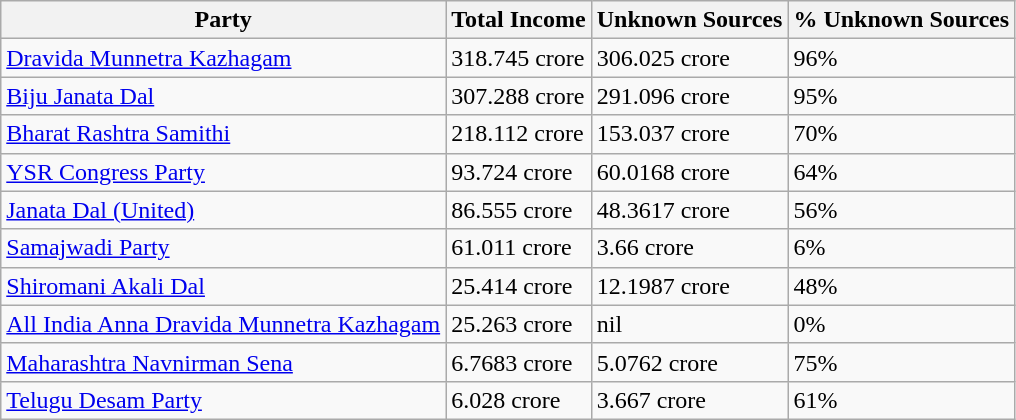<table class="wikitable">
<tr>
<th>Party</th>
<th>Total Income</th>
<th>Unknown Sources</th>
<th>% Unknown Sources</th>
</tr>
<tr>
<td><a href='#'>Dravida Munnetra Kazhagam</a></td>
<td>318.745 crore</td>
<td>306.025 crore</td>
<td>96%</td>
</tr>
<tr>
<td><a href='#'>Biju Janata Dal</a></td>
<td>307.288 crore</td>
<td>291.096 crore</td>
<td>95%</td>
</tr>
<tr>
<td><a href='#'>Bharat Rashtra Samithi</a></td>
<td>218.112 crore</td>
<td>153.037 crore</td>
<td>70%</td>
</tr>
<tr>
<td><a href='#'>YSR Congress Party</a></td>
<td>93.724 crore</td>
<td>60.0168 crore</td>
<td>64%</td>
</tr>
<tr>
<td><a href='#'>Janata Dal (United)</a></td>
<td>86.555 crore</td>
<td>48.3617 crore</td>
<td>56%</td>
</tr>
<tr>
<td><a href='#'>Samajwadi Party</a></td>
<td>61.011 crore</td>
<td>3.66 crore</td>
<td>6%</td>
</tr>
<tr>
<td><a href='#'>Shiromani Akali Dal</a></td>
<td>25.414 crore</td>
<td>12.1987 crore</td>
<td>48%</td>
</tr>
<tr>
<td><a href='#'>All India Anna Dravida Munnetra Kazhagam</a></td>
<td>25.263 crore</td>
<td>nil</td>
<td>0%</td>
</tr>
<tr>
<td><a href='#'>Maharashtra Navnirman Sena</a></td>
<td>6.7683 crore</td>
<td>5.0762 crore</td>
<td>75%</td>
</tr>
<tr>
<td><a href='#'>Telugu Desam Party</a></td>
<td>6.028 crore</td>
<td>3.667 crore</td>
<td>61%</td>
</tr>
</table>
